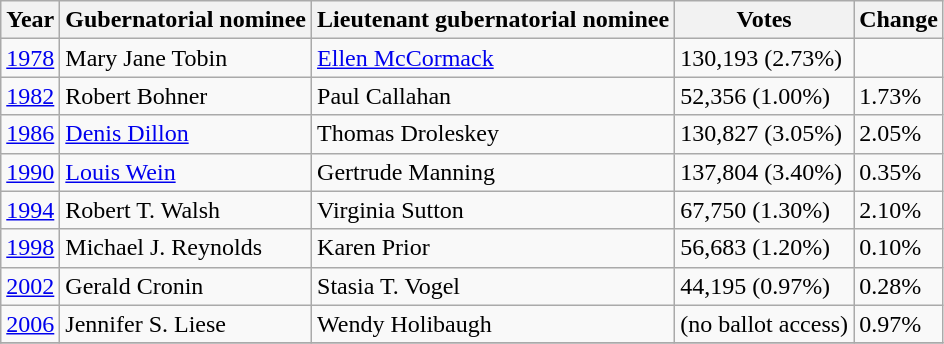<table class="wikitable">
<tr>
<th>Year</th>
<th>Gubernatorial nominee</th>
<th>Lieutenant gubernatorial nominee</th>
<th>Votes</th>
<th>Change</th>
</tr>
<tr>
<td><a href='#'>1978</a></td>
<td>Mary Jane Tobin</td>
<td><a href='#'>Ellen McCormack</a></td>
<td>130,193 (2.73%)</td>
<td></td>
</tr>
<tr>
<td><a href='#'>1982</a></td>
<td>Robert Bohner</td>
<td>Paul Callahan</td>
<td>52,356 (1.00%)</td>
<td> 1.73%</td>
</tr>
<tr>
<td><a href='#'>1986</a></td>
<td><a href='#'>Denis Dillon</a></td>
<td>Thomas Droleskey</td>
<td>130,827 (3.05%)</td>
<td> 2.05%</td>
</tr>
<tr>
<td><a href='#'>1990</a></td>
<td><a href='#'>Louis Wein</a></td>
<td>Gertrude Manning</td>
<td>137,804 (3.40%)</td>
<td> 0.35%</td>
</tr>
<tr>
<td><a href='#'>1994</a></td>
<td>Robert T. Walsh</td>
<td>Virginia Sutton</td>
<td>67,750 (1.30%)</td>
<td> 2.10%</td>
</tr>
<tr>
<td><a href='#'>1998</a></td>
<td>Michael J. Reynolds</td>
<td>Karen Prior</td>
<td>56,683 (1.20%)</td>
<td> 0.10%</td>
</tr>
<tr>
<td><a href='#'>2002</a></td>
<td>Gerald Cronin</td>
<td>Stasia T. Vogel</td>
<td>44,195 (0.97%)</td>
<td> 0.28%</td>
</tr>
<tr>
<td><a href='#'>2006</a></td>
<td>Jennifer S. Liese</td>
<td>Wendy Holibaugh</td>
<td>(no ballot access)</td>
<td> 0.97%</td>
</tr>
<tr>
</tr>
</table>
